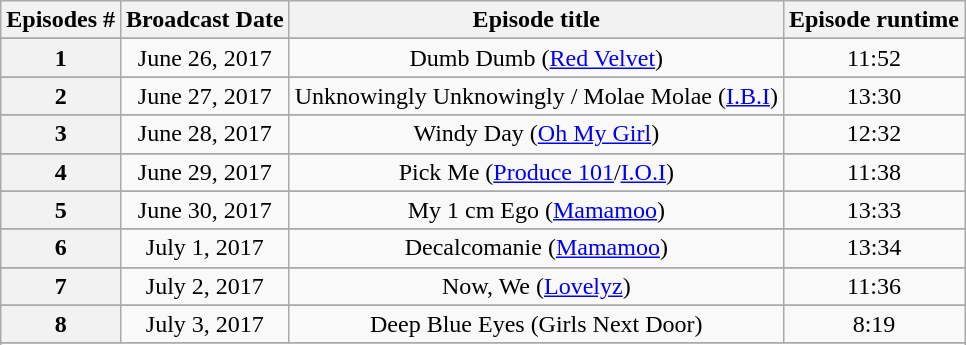<table Class ="wikitable">
<tr>
<th>Episodes #</th>
<th>Broadcast Date</th>
<th>Episode title</th>
<th>Episode runtime</th>
</tr>
<tr>
</tr>
<tr style="text-align:center;">
<th>1</th>
<td>June 26, 2017</td>
<td>Dumb Dumb (<a href='#'>Red Velvet</a>)</td>
<td>11:52</td>
</tr>
<tr>
</tr>
<tr style="text-align:center;">
<th>2</th>
<td>June 27, 2017</td>
<td>Unknowingly Unknowingly / Molae Molae (<a href='#'>I.B.I</a>)</td>
<td>13:30</td>
</tr>
<tr>
</tr>
<tr style="text-align:center;">
<th>3</th>
<td>June 28, 2017</td>
<td>Windy Day (<a href='#'>Oh My Girl</a>)</td>
<td>12:32</td>
</tr>
<tr>
</tr>
<tr style="text-align:center;">
<th>4</th>
<td>June 29, 2017</td>
<td>Pick Me (<a href='#'>Produce 101</a>/<a href='#'>I.O.I</a>)</td>
<td>11:38</td>
</tr>
<tr>
</tr>
<tr style="text-align:center;">
<th>5</th>
<td>June 30, 2017</td>
<td>My 1 cm Ego (<a href='#'>Mamamoo</a>)</td>
<td>13:33</td>
</tr>
<tr>
</tr>
<tr style="text-align:center;">
<th>6</th>
<td>July 1, 2017</td>
<td>Decalcomanie (<a href='#'>Mamamoo</a>)</td>
<td>13:34</td>
</tr>
<tr>
</tr>
<tr style="text-align:center;">
<th>7</th>
<td>July 2, 2017</td>
<td>Now, We (<a href='#'>Lovelyz</a>)</td>
<td>11:36</td>
</tr>
<tr>
</tr>
<tr style="text-align:center;">
<th>8</th>
<td>July 3, 2017</td>
<td>Deep Blue Eyes (Girls Next Door)</td>
<td>8:19</td>
</tr>
<tr>
</tr>
<tr>
</tr>
</table>
